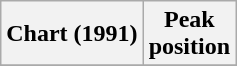<table class="wikitable sortable plainrowheaders" style="text-align:center">
<tr>
<th>Chart (1991)</th>
<th>Peak<br>position</th>
</tr>
<tr>
</tr>
</table>
